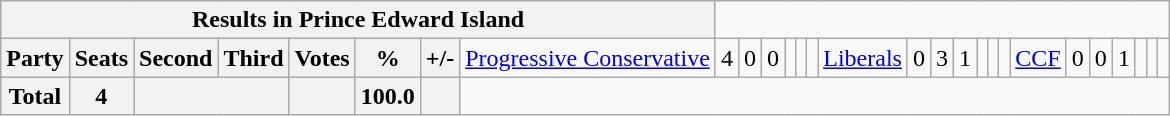<table class="wikitable">
<tr>
<th colspan=9>Results in Prince Edward Island</th>
</tr>
<tr>
<th colspan=2>Party</th>
<th>Seats</th>
<th>Second</th>
<th>Third</th>
<th>Votes</th>
<th>%</th>
<th>+/-<br></th>
<td><a href='#'>Progressive Conservative</a></td>
<td align="right">4</td>
<td align="right">0</td>
<td align="right">0</td>
<td align="right"></td>
<td align="right"></td>
<td align="right"><br></td>
<td><a href='#'>Liberals</a></td>
<td align="right">0</td>
<td align="right">3</td>
<td align="right">1</td>
<td align="right"></td>
<td align="right"></td>
<td align="right"><br></td>
<td><a href='#'>CCF</a></td>
<td align="right">0</td>
<td align="right">0</td>
<td align="right">1</td>
<td align="right"></td>
<td align="right"></td>
<td align="right"></td>
</tr>
<tr>
<th colspan="2">Total</th>
<th>4</th>
<th colspan="2"></th>
<th></th>
<th>100.0</th>
<th></th>
</tr>
</table>
